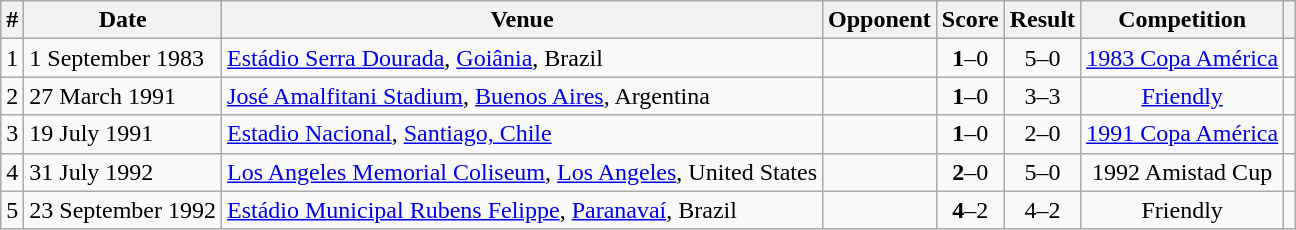<table class="wikitable" align=center>
<tr>
<th>#</th>
<th>Date</th>
<th>Venue</th>
<th>Opponent</th>
<th>Score</th>
<th>Result</th>
<th>Competition</th>
<th></th>
</tr>
<tr>
<td>1</td>
<td>1 September 1983</td>
<td><a href='#'>Estádio Serra Dourada</a>, <a href='#'>Goiânia</a>, Brazil</td>
<td></td>
<td align=center><strong>1</strong>–0</td>
<td align=center>5–0</td>
<td align=center><a href='#'>1983 Copa América</a></td>
<td></td>
</tr>
<tr>
<td>2</td>
<td>27 March 1991</td>
<td><a href='#'>José Amalfitani Stadium</a>, <a href='#'>Buenos Aires</a>, Argentina</td>
<td></td>
<td align=center><strong>1</strong>–0</td>
<td align=center>3–3</td>
<td align=center><a href='#'>Friendly</a></td>
<td></td>
</tr>
<tr>
<td>3</td>
<td>19 July 1991</td>
<td><a href='#'>Estadio Nacional</a>, <a href='#'>Santiago, Chile</a></td>
<td></td>
<td align=center><strong>1</strong>–0</td>
<td align=center>2–0</td>
<td align=center><a href='#'>1991 Copa América</a></td>
<td></td>
</tr>
<tr>
<td>4</td>
<td>31 July 1992</td>
<td><a href='#'>Los Angeles Memorial Coliseum</a>, <a href='#'>Los Angeles</a>, United States</td>
<td></td>
<td align=center><strong>2</strong>–0</td>
<td align=center>5–0</td>
<td align=center>1992 Amistad Cup</td>
<td></td>
</tr>
<tr>
<td>5</td>
<td>23 September 1992</td>
<td><a href='#'>Estádio Municipal Rubens Felippe</a>, <a href='#'>Paranavaí</a>, Brazil</td>
<td></td>
<td align=center><strong>4</strong>–2</td>
<td align=center>4–2</td>
<td align=center>Friendly</td>
<td></td>
</tr>
</table>
